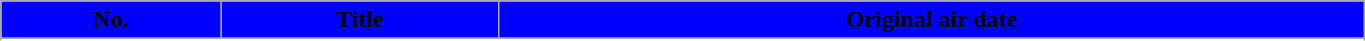<table class="wikitable plainrowheaders" width="72%">
<tr>
<th scope="col" style="background-color: #0000FF;"><span>No.</span></th>
<th scope="col" style="background-color: #0000FF;"><span>Title</span></th>
<th scope="col" style="background-color: #0000FF;"><span>Original air date</span></th>
</tr>
<tr>
</tr>
<tr>
</tr>
<tr>
</tr>
<tr>
</tr>
<tr>
</tr>
<tr>
</tr>
<tr>
</tr>
<tr>
</tr>
<tr>
</tr>
<tr>
</tr>
<tr>
</tr>
<tr>
</tr>
<tr>
</tr>
</table>
